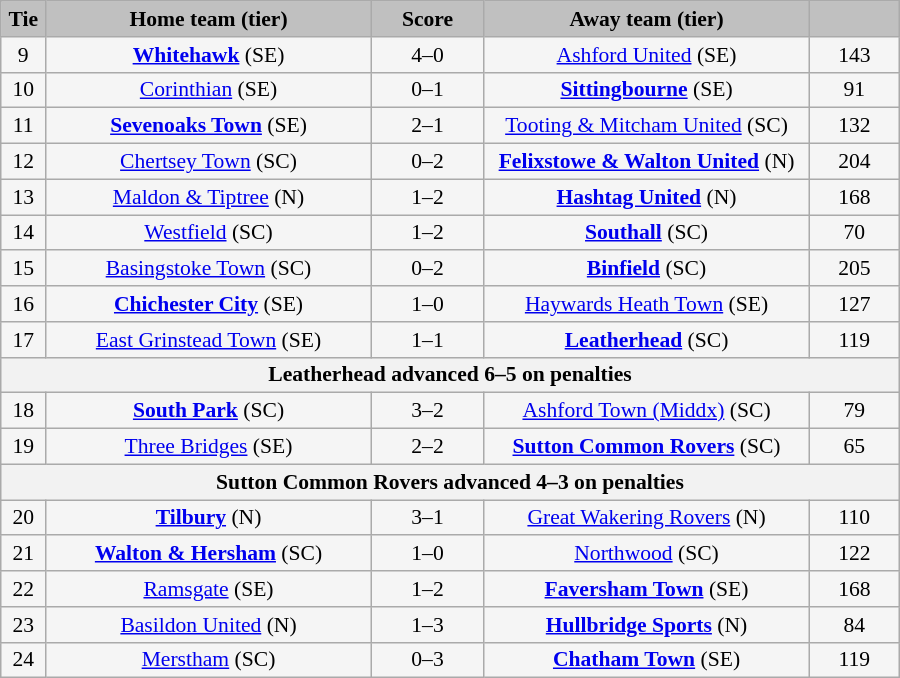<table class="wikitable" style="width: 600px; background:WhiteSmoke; text-align:center; font-size:90%">
<tr>
<td scope="col" style="width:  5.00%; background:silver;"><strong>Tie</strong></td>
<td scope="col" style="width: 36.25%; background:silver;"><strong>Home team (tier)</strong></td>
<td scope="col" style="width: 12.50%; background:silver;"><strong>Score</strong></td>
<td scope="col" style="width: 36.25%; background:silver;"><strong>Away team (tier)</strong></td>
<td scope="col" style="width: 10.00%; background:silver;"><strong></strong></td>
</tr>
<tr>
<td>9</td>
<td><strong><a href='#'>Whitehawk</a></strong> (SE)</td>
<td>4–0</td>
<td><a href='#'>Ashford United</a> (SE)</td>
<td>143</td>
</tr>
<tr>
<td>10</td>
<td><a href='#'>Corinthian</a> (SE)</td>
<td>0–1</td>
<td><strong><a href='#'>Sittingbourne</a></strong> (SE)</td>
<td>91</td>
</tr>
<tr>
<td>11</td>
<td><strong><a href='#'>Sevenoaks Town</a></strong> (SE)</td>
<td>2–1</td>
<td><a href='#'>Tooting & Mitcham United</a> (SC)</td>
<td>132</td>
</tr>
<tr>
<td>12</td>
<td><a href='#'>Chertsey Town</a> (SC)</td>
<td>0–2</td>
<td><strong><a href='#'>Felixstowe & Walton United</a></strong> (N)</td>
<td>204</td>
</tr>
<tr>
<td>13</td>
<td><a href='#'>Maldon & Tiptree</a> (N)</td>
<td>1–2</td>
<td><strong><a href='#'>Hashtag United</a></strong> (N)</td>
<td>168</td>
</tr>
<tr>
<td>14</td>
<td><a href='#'>Westfield</a> (SC)</td>
<td>1–2</td>
<td><strong><a href='#'>Southall</a></strong> (SC)</td>
<td>70</td>
</tr>
<tr>
<td>15</td>
<td><a href='#'>Basingstoke Town</a> (SC)</td>
<td>0–2</td>
<td><strong><a href='#'>Binfield</a></strong> (SC)</td>
<td>205</td>
</tr>
<tr>
<td>16</td>
<td><strong><a href='#'>Chichester City</a></strong> (SE)</td>
<td>1–0</td>
<td><a href='#'>Haywards Heath Town</a> (SE)</td>
<td>127</td>
</tr>
<tr>
<td>17</td>
<td><a href='#'>East Grinstead Town</a> (SE)</td>
<td>1–1</td>
<td><strong><a href='#'>Leatherhead</a></strong> (SC)</td>
<td>119</td>
</tr>
<tr>
<th colspan="5">Leatherhead advanced 6–5 on penalties</th>
</tr>
<tr>
<td>18</td>
<td><strong><a href='#'>South Park</a></strong> (SC)</td>
<td>3–2</td>
<td><a href='#'>Ashford Town (Middx)</a> (SC)</td>
<td>79</td>
</tr>
<tr>
<td>19</td>
<td><a href='#'>Three Bridges</a> (SE)</td>
<td>2–2</td>
<td><strong><a href='#'>Sutton Common Rovers</a></strong> (SC)</td>
<td>65</td>
</tr>
<tr>
<th colspan="5">Sutton Common Rovers advanced 4–3 on penalties</th>
</tr>
<tr>
<td>20</td>
<td><strong><a href='#'>Tilbury</a></strong> (N)</td>
<td>3–1</td>
<td><a href='#'>Great Wakering Rovers</a> (N)</td>
<td>110</td>
</tr>
<tr>
<td>21</td>
<td><strong><a href='#'>Walton & Hersham</a></strong> (SC)</td>
<td>1–0</td>
<td><a href='#'>Northwood</a> (SC)</td>
<td>122</td>
</tr>
<tr>
<td>22</td>
<td><a href='#'>Ramsgate</a> (SE)</td>
<td>1–2</td>
<td><strong><a href='#'>Faversham Town</a></strong> (SE)</td>
<td>168</td>
</tr>
<tr>
<td>23</td>
<td><a href='#'>Basildon United</a> (N)</td>
<td>1–3</td>
<td><strong><a href='#'>Hullbridge Sports</a></strong> (N)</td>
<td>84</td>
</tr>
<tr>
<td>24</td>
<td><a href='#'>Merstham</a> (SC)</td>
<td>0–3</td>
<td><strong><a href='#'>Chatham Town</a></strong> (SE)</td>
<td>119</td>
</tr>
</table>
